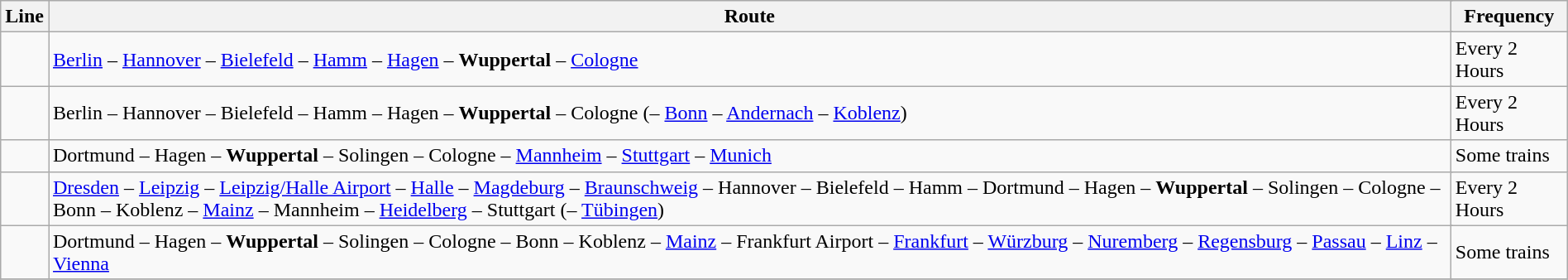<table class="wikitable" style="clear:both" width="100%">
<tr class="hintergrundfarbe6">
<th>Line</th>
<th colspan="3">Route</th>
<th>Frequency</th>
</tr>
<tr>
<td></td>
<td colspan="3"><a href='#'>Berlin</a> – <a href='#'>Hannover</a> – <a href='#'>Bielefeld</a> – <a href='#'>Hamm</a> – <a href='#'>Hagen</a> – <strong>Wuppertal</strong> – <a href='#'>Cologne</a></td>
<td>Every 2 Hours</td>
</tr>
<tr>
<td></td>
<td colspan="3">Berlin – Hannover – Bielefeld – Hamm – Hagen – <strong>Wuppertal</strong> – Cologne (– <a href='#'>Bonn</a> – <a href='#'>Andernach</a> – <a href='#'>Koblenz</a>)</td>
<td>Every 2 Hours</td>
</tr>
<tr>
<td></td>
<td colspan="3">Dortmund – Hagen – <strong>Wuppertal</strong> – Solingen –  Cologne –  <a href='#'>Mannheim</a> – <a href='#'>Stuttgart</a> – <a href='#'>Munich</a></td>
<td>Some trains</td>
</tr>
<tr>
<td></td>
<td colspan="3"><a href='#'>Dresden</a> – <a href='#'>Leipzig</a> – <a href='#'>Leipzig/Halle Airport</a> – <a href='#'>Halle</a> – <a href='#'>Magdeburg</a> – <a href='#'>Braunschweig</a> – Hannover – Bielefeld – Hamm – Dortmund – Hagen – <strong>Wuppertal</strong> – Solingen – Cologne – Bonn – Koblenz – <a href='#'>Mainz</a> – Mannheim – <a href='#'>Heidelberg</a> – Stuttgart (– <a href='#'>Tübingen</a>)</td>
<td>Every 2 Hours</td>
</tr>
<tr>
<td></td>
<td colspan="3">Dortmund – Hagen – <strong>Wuppertal</strong> – Solingen – Cologne – Bonn – Koblenz – <a href='#'>Mainz</a> – Frankfurt Airport – <a href='#'>Frankfurt</a> – <a href='#'>Würzburg</a> – <a href='#'>Nuremberg</a> – <a href='#'>Regensburg</a> – <a href='#'>Passau</a> – <a href='#'>Linz</a> –  <a href='#'>Vienna</a></td>
<td>Some trains</td>
</tr>
<tr>
</tr>
</table>
